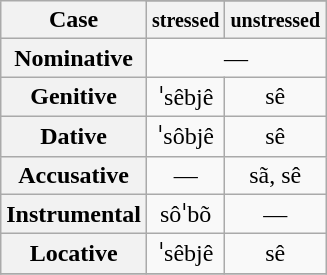<table class="wikitable" style="text-align:center">
<tr>
<th rowspan="2">Case</th>
</tr>
<tr>
<th><small>stressed</small></th>
<th><small>unstressed</small></th>
</tr>
<tr>
<th>Nominative</th>
<td colspan="2">—</td>
</tr>
<tr>
<th>Genitive</th>
<td>ˈsêbjê</td>
<td>sê</td>
</tr>
<tr>
<th>Dative</th>
<td>ˈsôbjê</td>
<td>sê</td>
</tr>
<tr>
<th>Accusative</th>
<td>—</td>
<td>sã, sê</td>
</tr>
<tr>
<th>Instrumental</th>
<td>sôˈbõ</td>
<td>—</td>
</tr>
<tr>
<th>Locative</th>
<td>ˈsêbjê</td>
<td>sê</td>
</tr>
<tr>
</tr>
</table>
